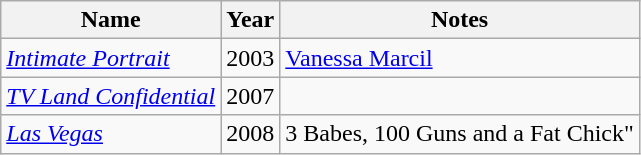<table class="wikitable sortable">
<tr>
<th>Name</th>
<th>Year</th>
<th>Notes</th>
</tr>
<tr>
<td><em><a href='#'>Intimate Portrait</a></em></td>
<td>2003</td>
<td><a href='#'>Vanessa Marcil</a></td>
</tr>
<tr>
<td><em><a href='#'>TV Land Confidential</a></em></td>
<td>2007</td>
<td></td>
</tr>
<tr>
<td><em><a href='#'>Las Vegas</a></em></td>
<td>2008</td>
<td>3 Babes, 100 Guns and a Fat Chick"</td>
</tr>
</table>
